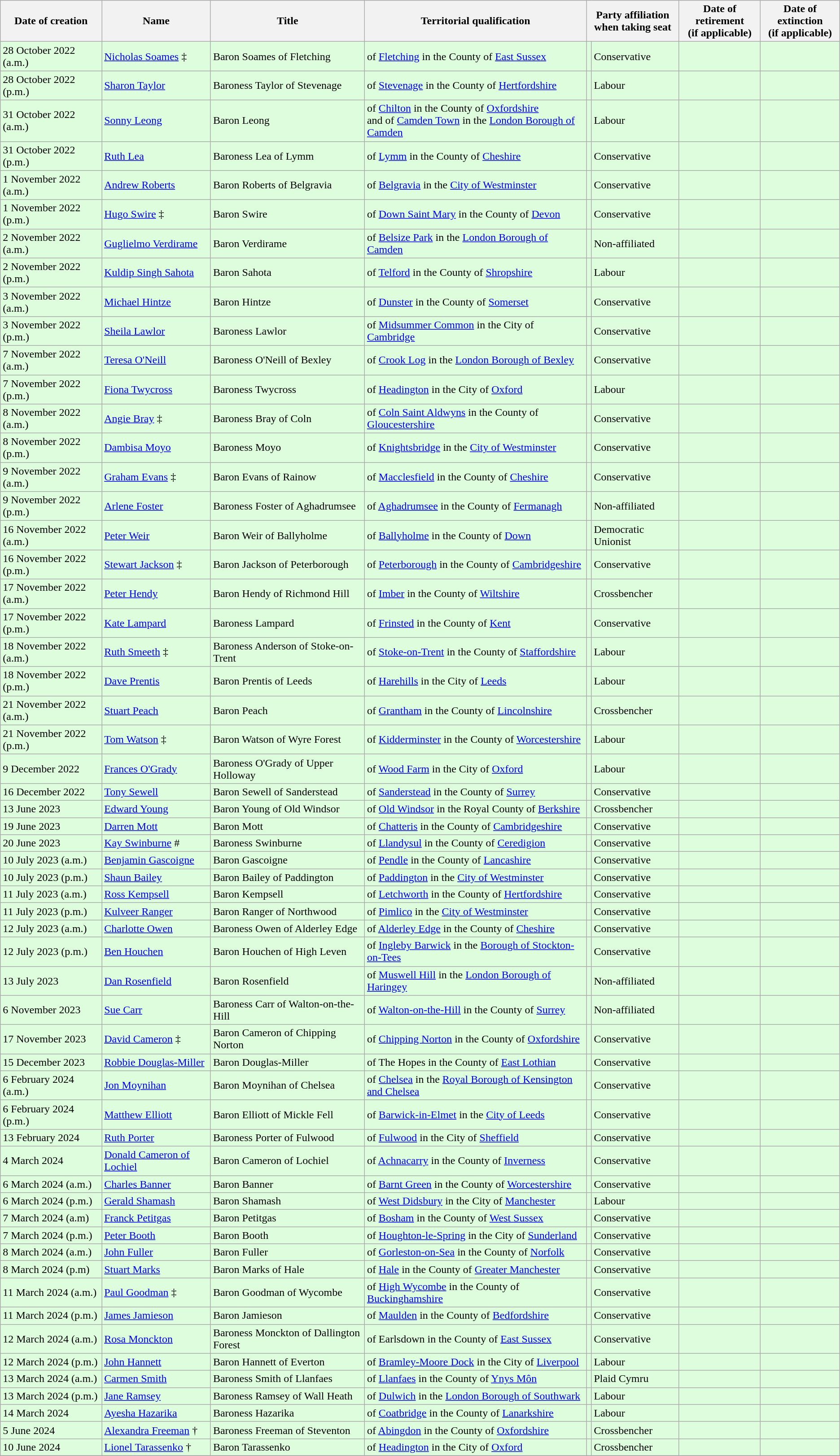<table class="wikitable sortable sticky-header" scope="row" style="background:#DDFDDD">
<tr>
<th>Date of creation</th>
<th>Name</th>
<th>Title</th>
<th>Territorial qualification</th>
<th colspan=2>Party affiliation<br>when taking seat</th>
<th>Date of retirement<br>(if applicable)</th>
<th>Date of extinction<br>(if applicable)</th>
</tr>
<tr>
<td>28 October 2022 (a.m.)</td>
<td><a href='#'>Nicholas Soames</a> ‡ </td>
<td>Baron Soames of Fletching</td>
<td>of <a href='#'>Fletching</a> in the County of <a href='#'>East Sussex</a></td>
<td></td>
<td>Conservative</td>
<td></td>
<td></td>
</tr>
<tr id="Baron">
<td>28 October 2022 (p.m.)</td>
<td><a href='#'>Sharon Taylor</a></td>
<td>Baroness Taylor of Stevenage</td>
<td>of <a href='#'>Stevenage</a> in the County of <a href='#'>Hertfordshire</a></td>
<td></td>
<td>Labour</td>
<td></td>
<td></td>
</tr>
<tr id="Baron">
<td>31 October 2022 (a.m.)</td>
<td><a href='#'>Sonny Leong</a></td>
<td>Baron Leong</td>
<td>of <a href='#'>Chilton</a> in the County of <a href='#'>Oxfordshire</a><br>and of <a href='#'>Camden Town</a> in the <a href='#'>London Borough of Camden</a></td>
<td></td>
<td>Labour</td>
<td></td>
<td></td>
</tr>
<tr id="Baron">
<td>31 October 2022 (p.m.)</td>
<td><a href='#'>Ruth Lea</a></td>
<td>Baroness Lea of Lymm</td>
<td>of <a href='#'>Lymm</a> in the County of <a href='#'>Cheshire</a></td>
<td></td>
<td>Conservative</td>
<td></td>
<td></td>
</tr>
<tr id="Baron">
<td>1 November 2022 (a.m.)</td>
<td><a href='#'>Andrew Roberts</a></td>
<td>Baron Roberts of Belgravia</td>
<td>of <a href='#'>Belgravia</a> in the <a href='#'>City of Westminster</a></td>
<td></td>
<td>Conservative</td>
<td></td>
<td></td>
</tr>
<tr id="Baron">
<td>1 November 2022 (p.m.)</td>
<td><a href='#'>Hugo Swire</a> ‡</td>
<td>Baron Swire</td>
<td>of <a href='#'>Down Saint Mary</a> in the County of <a href='#'>Devon</a></td>
<td></td>
<td>Conservative</td>
<td></td>
<td></td>
</tr>
<tr id="Baron">
<td>2 November 2022 (a.m.)</td>
<td><a href='#'>Guglielmo Verdirame</a></td>
<td>Baron Verdirame</td>
<td>of <a href='#'>Belsize Park</a> in the <a href='#'>London Borough of Camden</a></td>
<td></td>
<td>Non-affiliated</td>
<td></td>
<td></td>
</tr>
<tr id="Baron">
<td>2 November 2022 (p.m.)</td>
<td><a href='#'>Kuldip Singh Sahota</a></td>
<td>Baron Sahota</td>
<td>of <a href='#'>Telford</a> in the County of <a href='#'>Shropshire</a></td>
<td></td>
<td>Labour</td>
<td></td>
<td></td>
</tr>
<tr id="Baron">
<td>3 November 2022 (a.m.)</td>
<td><a href='#'>Michael Hintze</a></td>
<td>Baron Hintze</td>
<td>of <a href='#'>Dunster</a> in the County of <a href='#'>Somerset</a></td>
<td></td>
<td>Conservative</td>
<td></td>
<td></td>
</tr>
<tr id="Baron">
<td>3 November 2022 (p.m.)</td>
<td><a href='#'>Sheila Lawlor</a></td>
<td>Baroness Lawlor</td>
<td>of <a href='#'>Midsummer Common</a> in the City of <a href='#'>Cambridge</a></td>
<td></td>
<td>Conservative</td>
<td></td>
<td></td>
</tr>
<tr id="Baron">
<td>7 November 2022 (a.m.)</td>
<td><a href='#'>Teresa O'Neill</a></td>
<td>Baroness O'Neill of Bexley</td>
<td>of <a href='#'>Crook Log</a> in the <a href='#'>London Borough of Bexley</a></td>
<td></td>
<td>Conservative</td>
<td></td>
<td></td>
</tr>
<tr id="Baron">
<td>7 November 2022 (p.m.)</td>
<td><a href='#'>Fiona Twycross</a></td>
<td>Baroness Twycross</td>
<td>of <a href='#'>Headington</a> in the City of <a href='#'>Oxford</a></td>
<td></td>
<td>Labour</td>
<td></td>
<td></td>
</tr>
<tr id="Baron">
<td>8 November 2022 (a.m.)</td>
<td><a href='#'>Angie Bray</a> ‡</td>
<td>Baroness Bray of Coln</td>
<td>of <a href='#'>Coln Saint Aldwyns</a> in the County of <a href='#'>Gloucestershire</a></td>
<td></td>
<td>Conservative</td>
<td></td>
<td></td>
</tr>
<tr id="Baron">
<td>8 November 2022 (p.m.)</td>
<td><a href='#'>Dambisa Moyo</a></td>
<td>Baroness Moyo</td>
<td>of <a href='#'>Knightsbridge</a> in the <a href='#'>City of Westminster</a></td>
<td></td>
<td>Conservative</td>
<td></td>
<td></td>
</tr>
<tr id="Baron">
<td>9 November 2022 (a.m.)</td>
<td><a href='#'>Graham Evans</a> ‡</td>
<td>Baron Evans of Rainow</td>
<td>of <a href='#'>Macclesfield</a> in the County of <a href='#'>Cheshire</a></td>
<td></td>
<td>Conservative</td>
<td></td>
<td></td>
</tr>
<tr id="Baron">
<td>9 November 2022 (p.m.)</td>
<td><a href='#'>Arlene Foster</a></td>
<td>Baroness Foster of Aghadrumsee</td>
<td>of <a href='#'>Aghadrumsee</a> in the County of <a href='#'>Fermanagh</a></td>
<td></td>
<td>Non-affiliated</td>
<td></td>
<td></td>
</tr>
<tr id="Baron">
<td>16 November 2022 (a.m.)</td>
<td><a href='#'>Peter Weir</a></td>
<td>Baron Weir of Ballyholme</td>
<td>of <a href='#'>Ballyholme</a> in the County of <a href='#'>Down</a></td>
<td></td>
<td>Democratic Unionist</td>
<td></td>
<td></td>
</tr>
<tr id="Baron">
<td>16 November 2022 (p.m.)</td>
<td><a href='#'>Stewart Jackson</a> ‡</td>
<td>Baron Jackson of Peterborough</td>
<td>of <a href='#'>Peterborough</a> in the County of <a href='#'>Cambridgeshire</a></td>
<td></td>
<td>Conservative</td>
<td></td>
<td></td>
</tr>
<tr id="Baron">
<td>17 November 2022 (a.m.)</td>
<td><a href='#'>Peter Hendy</a></td>
<td>Baron Hendy of Richmond Hill</td>
<td>of <a href='#'>Imber</a> in the County of <a href='#'>Wiltshire</a></td>
<td></td>
<td>Crossbencher</td>
<td></td>
<td></td>
</tr>
<tr id="Baron">
<td>17 November 2022 (p.m.)</td>
<td><a href='#'>Kate Lampard</a></td>
<td>Baroness Lampard</td>
<td>of <a href='#'>Frinsted</a> in the County of <a href='#'>Kent</a></td>
<td></td>
<td>Conservative</td>
<td></td>
<td></td>
</tr>
<tr id="Baron">
<td>18 November 2022 (a.m.)</td>
<td><a href='#'>Ruth Smeeth</a> ‡</td>
<td>Baroness Anderson of Stoke-on-Trent</td>
<td>of <a href='#'>Stoke-on-Trent</a> in the County of <a href='#'>Staffordshire</a></td>
<td></td>
<td>Labour</td>
<td></td>
<td></td>
</tr>
<tr id="Baron">
<td>18 November 2022 (p.m.)</td>
<td><a href='#'>Dave Prentis</a></td>
<td>Baron Prentis of Leeds</td>
<td>of <a href='#'>Harehills</a> in the City of <a href='#'>Leeds</a></td>
<td></td>
<td>Labour</td>
<td></td>
<td></td>
</tr>
<tr id="Baron">
<td>21 November 2022 (a.m.)</td>
<td><a href='#'>Stuart Peach</a></td>
<td>Baron Peach</td>
<td>of <a href='#'>Grantham</a> in the County of <a href='#'>Lincolnshire</a></td>
<td></td>
<td>Crossbencher</td>
<td></td>
<td></td>
</tr>
<tr id="Baron">
<td>21 November 2022 (p.m.)</td>
<td><a href='#'>Tom Watson</a> ‡</td>
<td>Baron Watson of Wyre Forest</td>
<td>of <a href='#'>Kidderminster</a> in the County of <a href='#'>Worcestershire</a></td>
<td></td>
<td>Labour</td>
<td></td>
<td></td>
</tr>
<tr id="Baron">
<td>9 December 2022</td>
<td><a href='#'>Frances O'Grady</a></td>
<td>Baroness O'Grady of Upper Holloway</td>
<td>of <a href='#'>Wood Farm</a> in the City of <a href='#'>Oxford</a></td>
<td></td>
<td>Labour</td>
<td></td>
<td></td>
</tr>
<tr id="Baron">
<td>16 December 2022</td>
<td><a href='#'>Tony Sewell</a></td>
<td>Baron Sewell of Sanderstead</td>
<td>of <a href='#'>Sanderstead</a> in the County of <a href='#'>Surrey</a></td>
<td></td>
<td>Conservative</td>
<td></td>
<td></td>
</tr>
<tr id="Baron">
<td>13 June 2023</td>
<td><a href='#'>Edward Young</a></td>
<td>Baron Young of Old Windsor</td>
<td>of <a href='#'>Old Windsor</a> in the Royal County of <a href='#'>Berkshire</a></td>
<td></td>
<td>Crossbencher</td>
<td></td>
<td></td>
</tr>
<tr id="Baron">
<td>19 June 2023</td>
<td><a href='#'>Darren Mott</a></td>
<td>Baron Mott</td>
<td>of <a href='#'>Chatteris</a> in the County of <a href='#'>Cambridgeshire</a></td>
<td></td>
<td>Conservative</td>
<td></td>
<td></td>
</tr>
<tr id="Baron">
<td>20 June 2023</td>
<td><a href='#'>Kay Swinburne</a> #</td>
<td>Baroness Swinburne</td>
<td>of <a href='#'>Llandysul</a> in the County of <a href='#'>Ceredigion</a></td>
<td></td>
<td>Conservative</td>
<td></td>
<td></td>
</tr>
<tr id="Baron">
<td>10 July 2023 (a.m.)</td>
<td><a href='#'>Benjamin Gascoigne</a></td>
<td>Baron Gascoigne</td>
<td>of <a href='#'>Pendle</a> in the County of <a href='#'>Lancashire</a></td>
<td></td>
<td>Conservative</td>
<td></td>
<td></td>
</tr>
<tr id="Baron">
<td>10 July 2023 (p.m.)</td>
<td><a href='#'>Shaun Bailey</a></td>
<td>Baron Bailey of Paddington</td>
<td>of <a href='#'>Paddington</a> in the <a href='#'>City of Westminster</a></td>
<td></td>
<td>Conservative</td>
<td></td>
<td></td>
</tr>
<tr id="Baron">
<td>11 July 2023 (a.m.)</td>
<td><a href='#'>Ross Kempsell</a></td>
<td>Baron Kempsell</td>
<td>of <a href='#'>Letchworth</a> in the County of <a href='#'>Hertfordshire</a></td>
<td></td>
<td>Conservative</td>
<td></td>
<td></td>
</tr>
<tr id="Baron">
<td>11 July 2023 (p.m.)</td>
<td><a href='#'>Kulveer Ranger</a></td>
<td>Baron Ranger of Northwood</td>
<td>of <a href='#'>Pimlico</a> in the <a href='#'>City of Westminster</a></td>
<td></td>
<td>Conservative</td>
<td></td>
<td></td>
</tr>
<tr id="Baron">
<td>12 July 2023 (a.m.)</td>
<td><a href='#'>Charlotte Owen</a></td>
<td>Baroness Owen of Alderley Edge</td>
<td>of <a href='#'>Alderley Edge</a> in the County of <a href='#'>Cheshire</a></td>
<td></td>
<td>Conservative</td>
<td></td>
<td></td>
</tr>
<tr id="Baron">
<td>12 July 2023 (p.m.)</td>
<td><a href='#'>Ben Houchen</a></td>
<td>Baron Houchen of High Leven</td>
<td>of <a href='#'>Ingleby Barwick</a> in the <a href='#'>Borough of Stockton-on-Tees</a></td>
<td></td>
<td>Conservative</td>
<td></td>
<td></td>
</tr>
<tr id="Baron">
<td>13 July 2023</td>
<td><a href='#'>Dan Rosenfield</a></td>
<td>Baron Rosenfield</td>
<td>of <a href='#'>Muswell Hill</a> in the <a href='#'>London Borough of Haringey</a></td>
<td></td>
<td>Non-affiliated</td>
<td></td>
<td></td>
</tr>
<tr id="Baron">
<td>6 November 2023</td>
<td><a href='#'>Sue Carr</a></td>
<td>Baroness Carr of Walton-on-the-Hill</td>
<td>of <a href='#'>Walton-on-the-Hill</a> in the County of <a href='#'>Surrey</a></td>
<td></td>
<td>Non-affiliated</td>
<td></td>
<td></td>
</tr>
<tr id="Baron">
<td>17 November 2023</td>
<td><a href='#'>David Cameron</a> ‡</td>
<td>Baron Cameron of Chipping Norton</td>
<td>of <a href='#'>Chipping Norton</a> in the County of <a href='#'>Oxfordshire</a></td>
<td></td>
<td>Conservative</td>
<td></td>
<td></td>
</tr>
<tr id="Baron">
<td>15 December 2023</td>
<td><a href='#'>Robbie Douglas-Miller</a></td>
<td>Baron Douglas-Miller</td>
<td>of The Hopes in the County of <a href='#'>East Lothian</a></td>
<td></td>
<td>Conservative</td>
<td></td>
<td></td>
</tr>
<tr id="Baron">
<td>6 February 2024 (a.m.)</td>
<td><a href='#'>Jon Moynihan</a></td>
<td>Baron Moynihan of Chelsea</td>
<td>of <a href='#'>Chelsea</a> in the <a href='#'>Royal Borough of Kensington and Chelsea</a></td>
<td></td>
<td>Conservative</td>
<td></td>
<td></td>
</tr>
<tr id="Baron">
<td>6 February 2024 (p.m.)</td>
<td><a href='#'>Matthew Elliott</a></td>
<td>Baron Elliott of Mickle Fell</td>
<td>of <a href='#'>Barwick-in-Elmet</a> in the <a href='#'>City of Leeds</a></td>
<td></td>
<td>Conservative</td>
<td></td>
<td></td>
</tr>
<tr id="Baron">
<td>13 February 2024</td>
<td><a href='#'>Ruth Porter</a></td>
<td>Baroness Porter of Fulwood</td>
<td>of <a href='#'>Fulwood</a> in the City of <a href='#'>Sheffield</a></td>
<td></td>
<td>Conservative</td>
<td></td>
<td></td>
</tr>
<tr id="Baron">
<td>4 March 2024</td>
<td><a href='#'>Donald Cameron of Lochiel</a></td>
<td>Baron Cameron of Lochiel</td>
<td>of <a href='#'>Achnacarry</a> in the County of <a href='#'>Inverness</a></td>
<td></td>
<td>Conservative</td>
<td></td>
<td></td>
</tr>
<tr id="Baron">
<td>6 March 2024 (a.m.)</td>
<td><a href='#'>Charles Banner</a></td>
<td>Baron Banner</td>
<td>of <a href='#'>Barnt Green</a> in the County of <a href='#'>Worcestershire</a></td>
<td></td>
<td>Conservative</td>
<td></td>
<td></td>
</tr>
<tr id="Baron">
<td>6 March 2024 (p.m.)</td>
<td><a href='#'>Gerald Shamash</a></td>
<td>Baron Shamash</td>
<td>of <a href='#'>West Didsbury</a> in the City of <a href='#'>Manchester</a></td>
<td></td>
<td>Labour</td>
<td></td>
<td></td>
</tr>
<tr id="Baron">
<td>7 March 2024 (a.m)</td>
<td><a href='#'>Franck Petitgas</a></td>
<td>Baron Petitgas</td>
<td>of <a href='#'>Bosham</a> in the County of <a href='#'>West Sussex</a></td>
<td></td>
<td>Conservative</td>
<td></td>
<td></td>
</tr>
<tr id="Baron">
<td>7 March 2024 (p.m.)</td>
<td><a href='#'>Peter Booth</a></td>
<td>Baron Booth</td>
<td>of <a href='#'>Houghton-le-Spring</a> in the City of <a href='#'>Sunderland</a></td>
<td></td>
<td>Conservative</td>
<td></td>
<td></td>
</tr>
<tr id="Baron">
<td>8 March 2024 (a.m.)</td>
<td><a href='#'>John Fuller</a></td>
<td>Baron Fuller</td>
<td>of <a href='#'>Gorleston-on-Sea</a> in the County of <a href='#'>Norfolk</a></td>
<td></td>
<td>Conservative</td>
<td></td>
<td></td>
</tr>
<tr id="Baron">
<td>8 March 2024 (p.m)</td>
<td><a href='#'>Stuart Marks</a></td>
<td>Baron Marks of Hale</td>
<td>of <a href='#'>Hale</a> in the County of <a href='#'>Greater Manchester</a></td>
<td></td>
<td>Conservative</td>
<td></td>
<td></td>
</tr>
<tr id="Baron">
<td>11 March 2024 (a.m.)</td>
<td><a href='#'>Paul Goodman</a> ‡</td>
<td>Baron Goodman of Wycombe</td>
<td>of <a href='#'>High Wycombe</a> in the County of <a href='#'>Buckinghamshire</a></td>
<td></td>
<td>Conservative</td>
<td></td>
<td></td>
</tr>
<tr id="Baron">
<td>11 March 2024 (p.m.)</td>
<td><a href='#'>James Jamieson</a></td>
<td>Baron Jamieson</td>
<td>of <a href='#'>Maulden</a> in the County of <a href='#'>Bedfordshire</a></td>
<td></td>
<td>Conservative</td>
<td></td>
<td></td>
</tr>
<tr id="Baron">
<td>12 March 2024 (a.m.)</td>
<td><a href='#'>Rosa Monckton</a></td>
<td>Baroness Monckton of Dallington Forest</td>
<td>of Earlsdown in the County of <a href='#'>East Sussex</a></td>
<td></td>
<td>Conservative</td>
<td></td>
<td></td>
</tr>
<tr id="Baron">
<td>12 March 2024 (p.m.)</td>
<td><a href='#'>John Hannett</a></td>
<td>Baron Hannett of Everton</td>
<td>of <a href='#'>Bramley-Moore Dock</a> in the City of <a href='#'>Liverpool</a></td>
<td></td>
<td>Labour</td>
<td></td>
<td></td>
</tr>
<tr id="Baron">
<td>13 March 2024 (a.m.)</td>
<td><a href='#'>Carmen Smith</a></td>
<td>Baroness Smith of Llanfaes</td>
<td>of <a href='#'>Llanfaes</a> in the County of <a href='#'>Ynys Môn</a></td>
<td></td>
<td>Plaid Cymru</td>
<td></td>
<td></td>
</tr>
<tr id="Baron">
<td>13 March 2024 (p.m.)</td>
<td><a href='#'>Jane Ramsey</a></td>
<td>Baroness Ramsey of Wall Heath</td>
<td>of <a href='#'>Dulwich</a> in the <a href='#'>London Borough of Southwark</a></td>
<td></td>
<td>Labour</td>
<td></td>
<td></td>
</tr>
<tr id="Baron">
<td>14 March 2024</td>
<td><a href='#'>Ayesha Hazarika</a></td>
<td>Baroness Hazarika</td>
<td>of <a href='#'>Coatbridge</a> in the County of <a href='#'>Lanarkshire</a></td>
<td></td>
<td>Labour</td>
<td></td>
<td></td>
</tr>
<tr id="Baron">
<td>5 June 2024</td>
<td><a href='#'>Alexandra Freeman</a> †</td>
<td>Baroness Freeman of Steventon</td>
<td>of <a href='#'>Abingdon</a> in the County of <a href='#'>Oxfordshire</a></td>
<td></td>
<td>Crossbencher</td>
<td></td>
<td></td>
</tr>
<tr id="Baron">
<td>10 June 2024</td>
<td><a href='#'>Lionel Tarassenko</a> †</td>
<td>Baron Tarassenko</td>
<td>of <a href='#'>Headington</a> in the City of <a href='#'>Oxford</a></td>
<td></td>
<td>Crossbencher</td>
<td></td>
<td></td>
</tr>
<tr>
</tr>
</table>
